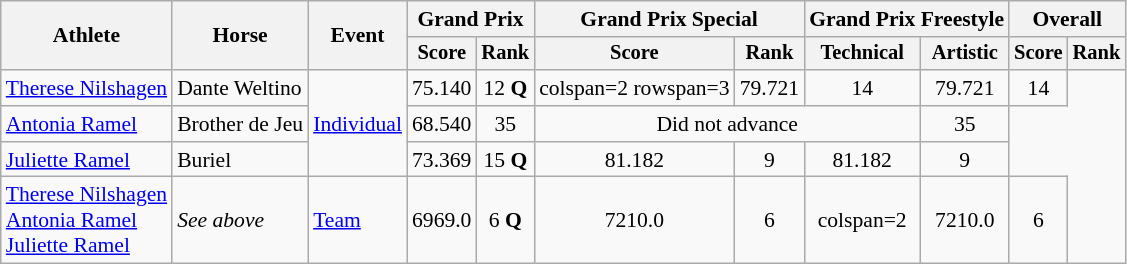<table class=wikitable style=font-size:90%;>
<tr>
<th rowspan="2">Athlete</th>
<th rowspan="2">Horse</th>
<th rowspan="2">Event</th>
<th colspan="2">Grand Prix</th>
<th colspan="2">Grand Prix Special</th>
<th colspan="2">Grand Prix Freestyle</th>
<th colspan="2">Overall</th>
</tr>
<tr style="font-size:95%">
<th>Score</th>
<th>Rank</th>
<th>Score</th>
<th>Rank</th>
<th>Technical</th>
<th>Artistic</th>
<th>Score</th>
<th>Rank</th>
</tr>
<tr align=center>
<td align=left><a href='#'>Therese Nilshagen</a></td>
<td align=left>Dante Weltino</td>
<td rowspan=3 align=left><a href='#'>Individual</a></td>
<td>75.140</td>
<td>12 <strong>Q</strong></td>
<td>colspan=2 rowspan=3 </td>
<td>79.721</td>
<td>14</td>
<td>79.721</td>
<td>14</td>
</tr>
<tr align=center>
<td align=left><a href='#'>Antonia Ramel</a></td>
<td align=left>Brother de Jeu</td>
<td>68.540</td>
<td>35</td>
<td colspan=3>Did not advance</td>
<td>35</td>
</tr>
<tr align=center>
<td align=left><a href='#'>Juliette Ramel</a></td>
<td align=left>Buriel</td>
<td>73.369</td>
<td>15 <strong>Q</strong></td>
<td>81.182</td>
<td>9</td>
<td>81.182</td>
<td>9</td>
</tr>
<tr align=center>
<td align=left><a href='#'>Therese Nilshagen</a><br><a href='#'>Antonia Ramel</a><br><a href='#'>Juliette Ramel</a></td>
<td align=left><em>See above</em></td>
<td align=left><a href='#'>Team</a></td>
<td>6969.0</td>
<td>6 <strong>Q</strong></td>
<td>7210.0</td>
<td>6</td>
<td>colspan=2 </td>
<td>7210.0</td>
<td>6</td>
</tr>
</table>
